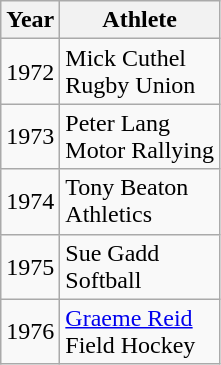<table class="wikitable sortable">
<tr>
<th>Year</th>
<th>Athlete</th>
</tr>
<tr>
<td>1972</td>
<td>Mick Cuthel <br> Rugby Union</td>
</tr>
<tr>
<td>1973</td>
<td>Peter Lang<br>Motor Rallying</td>
</tr>
<tr>
<td>1974</td>
<td>Tony Beaton<br>Athletics</td>
</tr>
<tr>
<td>1975</td>
<td>Sue Gadd<br>Softball</td>
</tr>
<tr>
<td>1976</td>
<td><a href='#'>Graeme Reid</a> <br>Field Hockey</td>
</tr>
</table>
